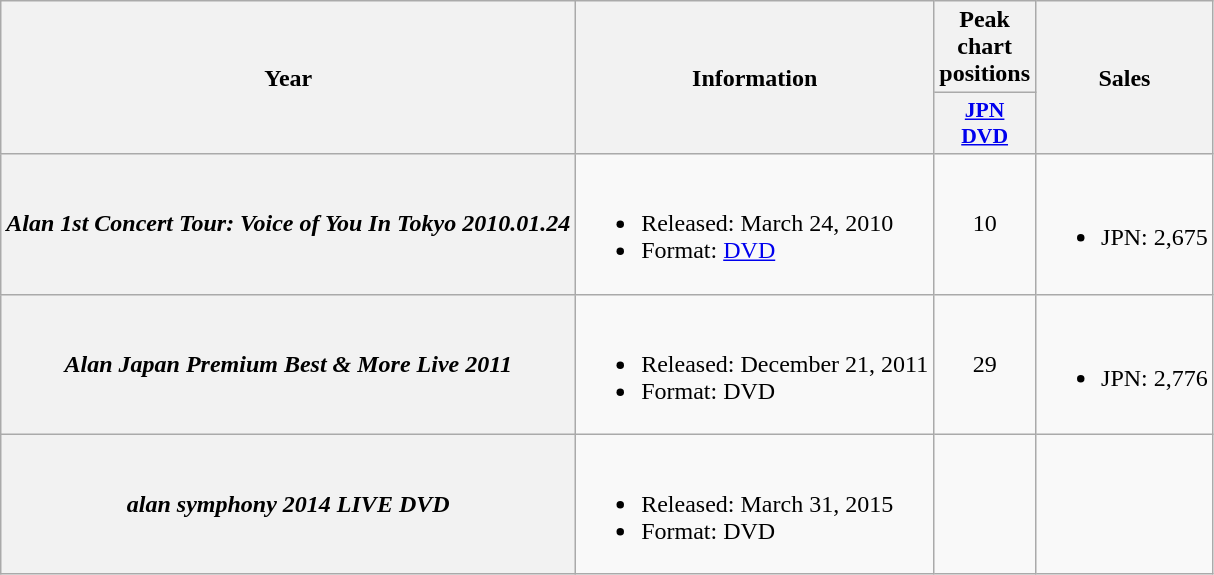<table class="wikitable plainrowheaders">
<tr>
<th rowspan="2">Year</th>
<th rowspan="2">Information</th>
<th>Peak chart positions</th>
<th rowspan="2">Sales</th>
</tr>
<tr>
<th scope="col" style="width:3em;font-size:90%;"><a href='#'>JPN DVD</a></th>
</tr>
<tr>
<th scope="row"><em>Alan 1st Concert Tour: Voice of You In Tokyo 2010.01.24</em></th>
<td><br><ul><li>Released: March 24, 2010</li><li>Format: <a href='#'>DVD</a></li></ul></td>
<td align="center">10</td>
<td><br><ul><li>JPN: 2,675</li></ul></td>
</tr>
<tr>
<th scope="row"><em>Alan Japan Premium Best & More Live 2011</em></th>
<td><br><ul><li>Released: December 21, 2011</li><li>Format: DVD</li></ul></td>
<td align="center">29</td>
<td><br><ul><li>JPN: 2,776</li></ul></td>
</tr>
<tr>
<th scope="row"><em>alan symphony 2014 LIVE DVD</em></th>
<td><br><ul><li>Released: March 31, 2015</li><li>Format: DVD</li></ul></td>
<td></td>
<td></td>
</tr>
</table>
